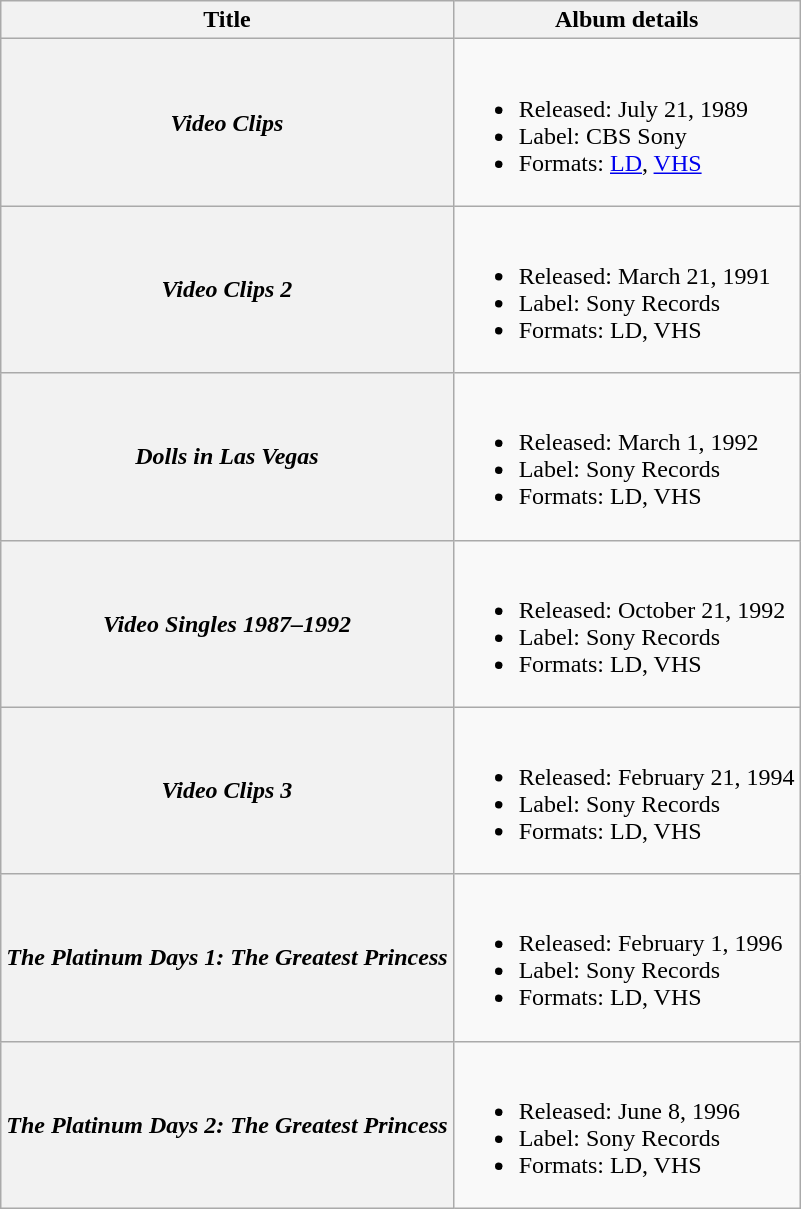<table class="wikitable plainrowheaders">
<tr>
<th scope="col">Title</th>
<th scope="col">Album details</th>
</tr>
<tr>
<th scope="row"><em>Video Clips</em></th>
<td><br><ul><li>Released: July 21, 1989</li><li>Label: CBS Sony</li><li>Formats: <a href='#'>LD</a>, <a href='#'>VHS</a></li></ul></td>
</tr>
<tr>
<th scope="row"><em>Video Clips 2</em></th>
<td><br><ul><li>Released: March 21, 1991</li><li>Label: Sony Records</li><li>Formats: LD, VHS</li></ul></td>
</tr>
<tr>
<th scope="row"><em>Dolls in Las Vegas</em></th>
<td><br><ul><li>Released: March 1, 1992</li><li>Label: Sony Records</li><li>Formats: LD, VHS</li></ul></td>
</tr>
<tr>
<th scope="row"><em>Video Singles 1987–1992</em></th>
<td><br><ul><li>Released: October 21, 1992</li><li>Label: Sony Records</li><li>Formats: LD, VHS</li></ul></td>
</tr>
<tr>
<th scope="row"><em>Video Clips 3</em></th>
<td><br><ul><li>Released: February 21, 1994</li><li>Label: Sony Records</li><li>Formats: LD, VHS</li></ul></td>
</tr>
<tr>
<th scope="row"><em>The Platinum Days 1: The Greatest Princess</em></th>
<td><br><ul><li>Released: February 1, 1996</li><li>Label: Sony Records</li><li>Formats: LD, VHS</li></ul></td>
</tr>
<tr>
<th scope="row"><em>The Platinum Days 2: The Greatest Princess</em></th>
<td><br><ul><li>Released: June 8, 1996</li><li>Label: Sony Records</li><li>Formats: LD, VHS</li></ul></td>
</tr>
</table>
